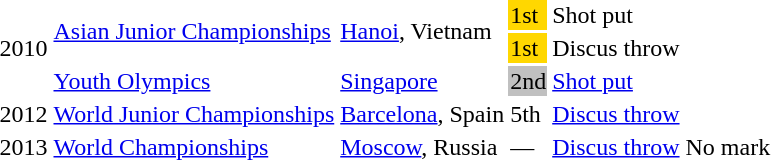<table>
<tr>
<td rowspan=3>2010</td>
<td rowspan=2><a href='#'>Asian Junior Championships</a></td>
<td rowspan=2><a href='#'>Hanoi</a>, Vietnam</td>
<td bgcolor=gold>1st</td>
<td>Shot put</td>
<td></td>
</tr>
<tr>
<td bgcolor=gold>1st</td>
<td>Discus throw</td>
<td></td>
</tr>
<tr>
<td><a href='#'>Youth Olympics</a></td>
<td><a href='#'>Singapore</a></td>
<td bgcolor=silver>2nd</td>
<td><a href='#'>Shot put</a></td>
<td></td>
</tr>
<tr>
<td>2012</td>
<td><a href='#'>World Junior Championships</a></td>
<td><a href='#'>Barcelona</a>, Spain</td>
<td>5th</td>
<td><a href='#'>Discus throw</a></td>
<td></td>
</tr>
<tr>
<td>2013</td>
<td><a href='#'>World Championships</a></td>
<td><a href='#'>Moscow</a>, Russia</td>
<td>—</td>
<td><a href='#'>Discus throw</a></td>
<td>No mark</td>
</tr>
</table>
